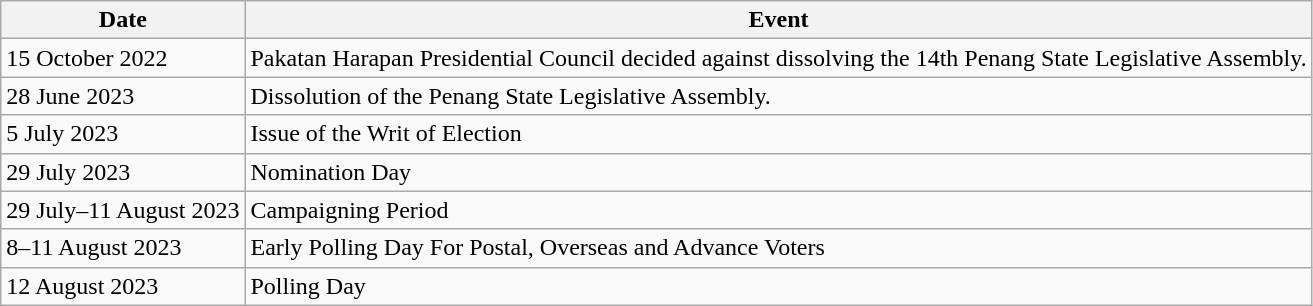<table class="wikitable">
<tr>
<th>Date</th>
<th>Event</th>
</tr>
<tr>
<td>15 October 2022</td>
<td>Pakatan Harapan Presidential Council decided against dissolving the 14th Penang State Legislative Assembly.</td>
</tr>
<tr>
<td>28 June 2023</td>
<td>Dissolution of the Penang State Legislative Assembly.</td>
</tr>
<tr>
<td>5 July 2023</td>
<td>Issue of the Writ of Election</td>
</tr>
<tr>
<td>29 July 2023</td>
<td>Nomination Day</td>
</tr>
<tr>
<td>29 July–11 August 2023</td>
<td>Campaigning Period</td>
</tr>
<tr>
<td>8–11 August 2023</td>
<td>Early Polling Day For Postal, Overseas and Advance Voters</td>
</tr>
<tr>
<td>12 August 2023</td>
<td>Polling Day</td>
</tr>
</table>
